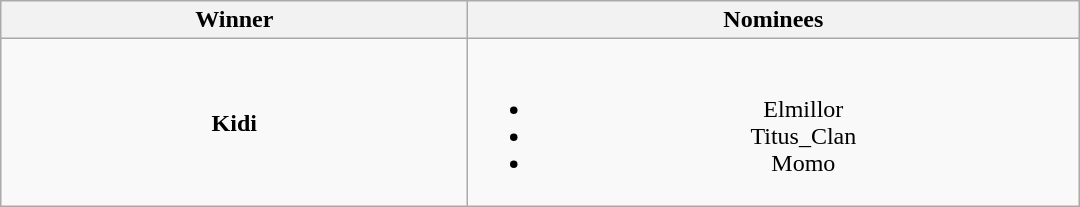<table class="wikitable" style="text-align:center;">
<tr>
<th scope="col" style="width:19em;">Winner</th>
<th scope="col" style="width:25em;">Nominees</th>
</tr>
<tr>
<td><strong> Kidi</strong></td>
<td><br><ul><li> Elmillor</li><li> Titus_Clan</li><li> Momo</li></ul></td>
</tr>
</table>
